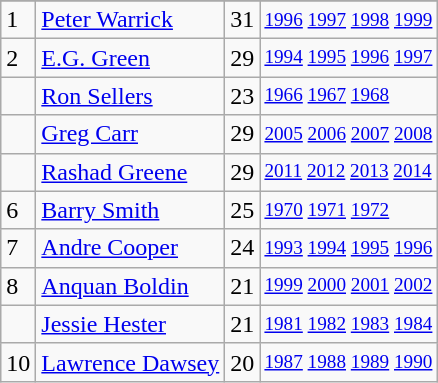<table class="wikitable">
<tr>
</tr>
<tr>
<td>1</td>
<td><a href='#'>Peter Warrick</a></td>
<td>31</td>
<td style="font-size:80%;"><a href='#'>1996</a> <a href='#'>1997</a> <a href='#'>1998</a> <a href='#'>1999</a></td>
</tr>
<tr>
<td>2</td>
<td><a href='#'>E.G. Green</a></td>
<td>29</td>
<td style="font-size:80%;"><a href='#'>1994</a> <a href='#'>1995</a> <a href='#'>1996</a> <a href='#'>1997</a></td>
</tr>
<tr>
<td></td>
<td><a href='#'>Ron Sellers</a></td>
<td>23</td>
<td style="font-size:80%;"><a href='#'>1966</a> <a href='#'>1967</a> <a href='#'>1968</a></td>
</tr>
<tr>
<td></td>
<td><a href='#'>Greg Carr</a></td>
<td>29</td>
<td style="font-size:80%;"><a href='#'>2005</a> <a href='#'>2006</a> <a href='#'>2007</a> <a href='#'>2008</a></td>
</tr>
<tr>
<td></td>
<td><a href='#'>Rashad Greene</a></td>
<td>29</td>
<td style="font-size:80%;"><a href='#'>2011</a> <a href='#'>2012</a> <a href='#'>2013</a> <a href='#'>2014</a></td>
</tr>
<tr>
<td>6</td>
<td><a href='#'>Barry Smith</a></td>
<td>25</td>
<td style="font-size:80%;"><a href='#'>1970</a> <a href='#'>1971</a> <a href='#'>1972</a></td>
</tr>
<tr>
<td>7</td>
<td><a href='#'>Andre Cooper</a></td>
<td>24</td>
<td style="font-size:80%;"><a href='#'>1993</a> <a href='#'>1994</a> <a href='#'>1995</a> <a href='#'>1996</a></td>
</tr>
<tr>
<td>8</td>
<td><a href='#'>Anquan Boldin</a></td>
<td>21</td>
<td style="font-size:80%;"><a href='#'>1999</a> <a href='#'>2000</a> <a href='#'>2001</a> <a href='#'>2002</a></td>
</tr>
<tr>
<td></td>
<td><a href='#'>Jessie Hester</a></td>
<td>21</td>
<td style="font-size:80%;"><a href='#'>1981</a> <a href='#'>1982</a> <a href='#'>1983</a> <a href='#'>1984</a></td>
</tr>
<tr>
<td>10</td>
<td><a href='#'>Lawrence Dawsey</a></td>
<td>20</td>
<td style="font-size:80%;"><a href='#'>1987</a> <a href='#'>1988</a> <a href='#'>1989</a> <a href='#'>1990</a></td>
</tr>
</table>
